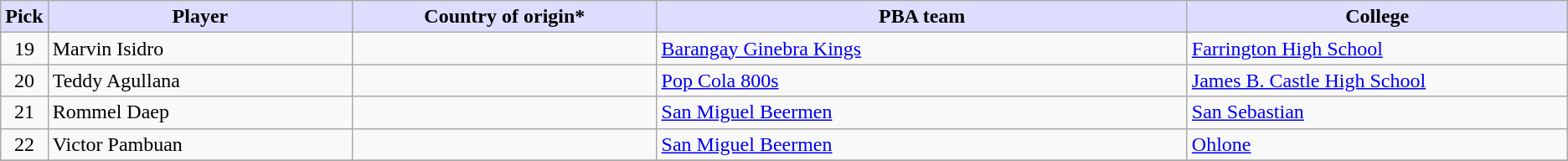<table class="wikitable">
<tr>
<th style="background:#DDDDFF;">Pick</th>
<th style="background:#DDDDFF;" width="20%">Player</th>
<th style="background:#DDDDFF;" width="20%">Country of origin*</th>
<th style="background:#DDDDFF;" width="35%">PBA team</th>
<th style="background:#DDDDFF;" width="25%">College</th>
</tr>
<tr>
<td align=center>19</td>
<td>Marvin Isidro</td>
<td></td>
<td><a href='#'>Barangay Ginebra Kings</a></td>
<td><a href='#'>Farrington High School</a></td>
</tr>
<tr>
<td align=center>20</td>
<td>Teddy Agullana</td>
<td></td>
<td><a href='#'>Pop Cola 800s</a></td>
<td><a href='#'>James B. Castle High School</a></td>
</tr>
<tr>
<td align=center>21</td>
<td>Rommel Daep</td>
<td></td>
<td><a href='#'>San Miguel Beermen</a></td>
<td><a href='#'>San Sebastian</a></td>
</tr>
<tr>
<td align=center>22</td>
<td>Victor Pambuan</td>
<td></td>
<td><a href='#'>San Miguel Beermen</a></td>
<td><a href='#'>Ohlone</a></td>
</tr>
<tr>
</tr>
</table>
